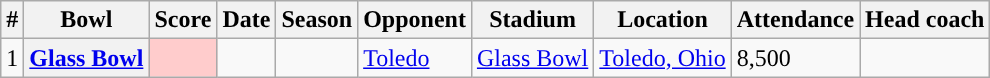<table class="wikitable sortable">
<tr>
<th>#</th>
<th>Bowl</th>
<th>Score</th>
<th>Date</th>
<th>Season</th>
<th>Opponent</th>
<th>Stadium</th>
<th>Location</th>
<th>Attendance</th>
<th>Head coach</th>
</tr>
<tr>
<td style="text-align:center;">1</td>
<th scope="row"><a href='#'>Glass Bowl</a></th>
<td style="background:#fcc;"></td>
<td></td>
<td></td>
<td><a href='#'>Toledo</a></td>
<td><a href='#'>Glass Bowl</a></td>
<td><a href='#'>Toledo, Ohio</a></td>
<td>8,500</td>
<td></td>
</tr>
</table>
